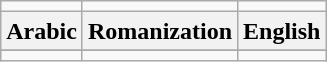<table class="wikitable sortable" align="center">
<tr>
<td></td>
<td></td>
<td></td>
</tr>
<tr>
<th>Arabic</th>
<th>Romanization</th>
<th>English</th>
</tr>
<tr>
</tr>
<tr style="vertical-align:top; white-space:nowrap;">
<td></td>
<td></td>
<td></td>
</tr>
</table>
